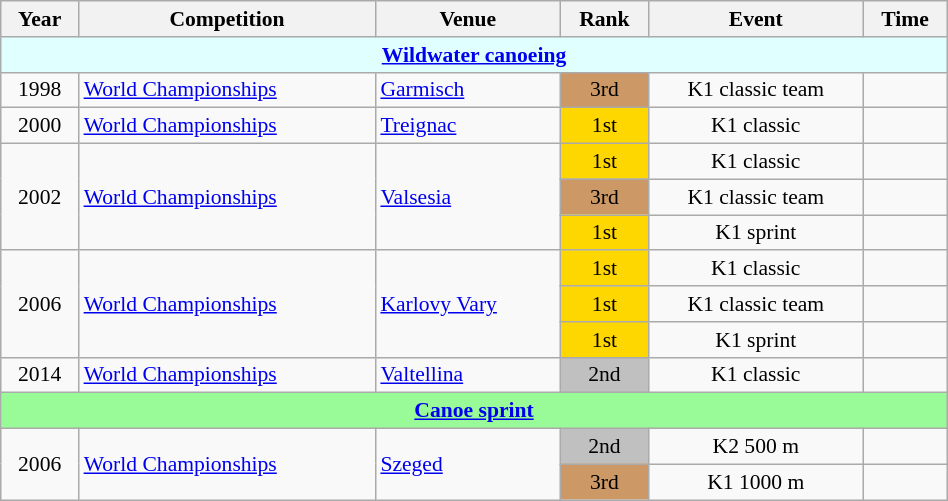<table class="wikitable" width=50% style="font-size:90%; text-align:center;">
<tr>
<th>Year</th>
<th>Competition</th>
<th>Venue</th>
<th>Rank</th>
<th>Event</th>
<th>Time</th>
</tr>
<tr>
<td colspan=7 bgcolor=lightcyan><strong><a href='#'>Wildwater canoeing</a></strong></td>
</tr>
<tr>
<td>1998</td>
<td align=left><a href='#'>World Championships</a></td>
<td align=left> <a href='#'>Garmisch</a></td>
<td bgcolor=cc9966>3rd</td>
<td>K1 classic team</td>
<td></td>
</tr>
<tr>
<td>2000</td>
<td align=left><a href='#'>World Championships</a></td>
<td align=left> <a href='#'>Treignac</a></td>
<td bgcolor=gold>1st</td>
<td>K1 classic</td>
<td></td>
</tr>
<tr>
<td rowspan=3>2002</td>
<td rowspan=3 align=left><a href='#'>World Championships</a></td>
<td rowspan=3 align=left> <a href='#'>Valsesia</a></td>
<td bgcolor=gold>1st</td>
<td>K1 classic</td>
<td></td>
</tr>
<tr>
<td bgcolor=cc9966>3rd</td>
<td>K1 classic team</td>
<td></td>
</tr>
<tr>
<td bgcolor=gold>1st</td>
<td>K1 sprint</td>
<td></td>
</tr>
<tr>
<td rowspan=3>2006</td>
<td rowspan=3 align=left><a href='#'>World Championships</a></td>
<td rowspan=3 align=left> <a href='#'>Karlovy Vary</a></td>
<td bgcolor=gold>1st</td>
<td>K1 classic</td>
<td></td>
</tr>
<tr>
<td bgcolor=gold>1st</td>
<td>K1 classic team</td>
<td></td>
</tr>
<tr>
<td bgcolor=gold>1st</td>
<td>K1 sprint</td>
<td></td>
</tr>
<tr>
<td>2014</td>
<td align=left><a href='#'>World Championships</a></td>
<td align=left> <a href='#'>Valtellina</a></td>
<td bgcolor=silver>2nd</td>
<td>K1 classic</td>
<td></td>
</tr>
<tr>
<td colspan=7 bgcolor=palegreen><strong><a href='#'>Canoe sprint</a></strong></td>
</tr>
<tr>
<td rowspan=2>2006</td>
<td rowspan=2 align=left><a href='#'>World Championships</a></td>
<td rowspan=2 align=left> <a href='#'>Szeged</a></td>
<td bgcolor=silver>2nd</td>
<td>K2 500 m</td>
<td></td>
</tr>
<tr>
<td bgcolor=cc9966>3rd</td>
<td>K1 1000 m</td>
<td></td>
</tr>
</table>
